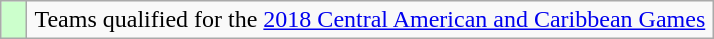<table class="wikitable" style="text-align: center;">
<tr>
<td width=10px bgcolor=#ccffcc></td>
<td width=450px>Teams qualified for the <a href='#'>2018 Central American and Caribbean Games</a></td>
</tr>
</table>
